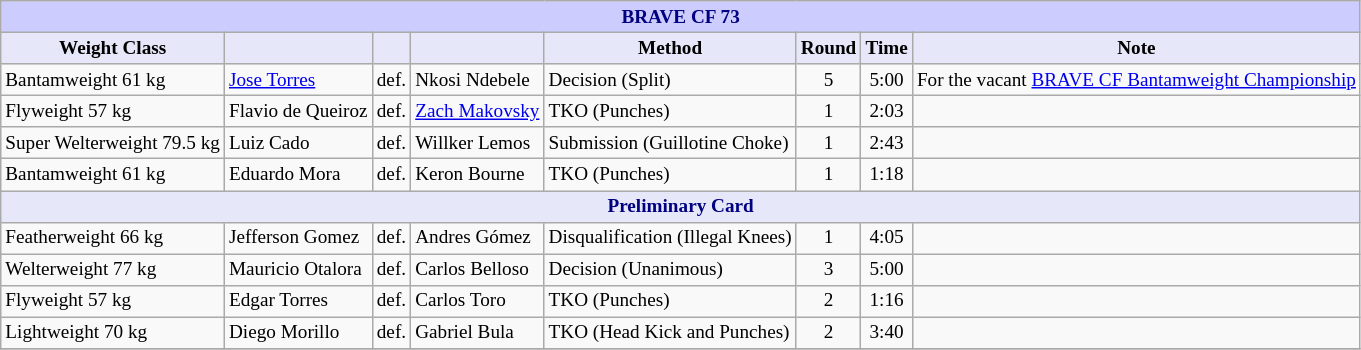<table class="wikitable" style="font-size: 80%;">
<tr>
<th colspan="8" style="background-color: #ccf; color: #000080; text-align: center;"><strong>BRAVE CF 73</strong></th>
</tr>
<tr>
<th colspan="1" style="background-color: #E6E8FA; color: #000000; text-align: center;">Weight Class</th>
<th colspan="1" style="background-color: #E6E8FA; color: #000000; text-align: center;"></th>
<th colspan="1" style="background-color: #E6E8FA; color: #000000; text-align: center;"></th>
<th colspan="1" style="background-color: #E6E8FA; color: #000000; text-align: center;"></th>
<th colspan="1" style="background-color: #E6E8FA; color: #000000; text-align: center;">Method</th>
<th colspan="1" style="background-color: #E6E8FA; color: #000000; text-align: center;">Round</th>
<th colspan="1" style="background-color: #E6E8FA; color: #000000; text-align: center;">Time</th>
<th colspan="1" style="background-color: #E6E8FA; color: #000000; text-align: center;">Note</th>
</tr>
<tr>
<td>Bantamweight 61 kg</td>
<td> <a href='#'>Jose Torres</a></td>
<td>def.</td>
<td> Nkosi Ndebele</td>
<td>Decision (Split)</td>
<td align=center>5</td>
<td align=center>5:00</td>
<td>For the vacant <a href='#'>BRAVE CF Bantamweight Championship</a></td>
</tr>
<tr>
<td>Flyweight 57 kg</td>
<td> Flavio de Queiroz</td>
<td>def.</td>
<td> <a href='#'>Zach Makovsky</a></td>
<td>TKO (Punches)</td>
<td align=center>1</td>
<td align=center>2:03</td>
<td></td>
</tr>
<tr>
<td>Super Welterweight 79.5 kg</td>
<td> Luiz Cado</td>
<td>def.</td>
<td> Willker Lemos</td>
<td>Submission (Guillotine Choke)</td>
<td align=center>1</td>
<td align=center>2:43</td>
<td></td>
</tr>
<tr>
<td>Bantamweight 61 kg</td>
<td> Eduardo Mora</td>
<td>def.</td>
<td> Keron Bourne</td>
<td>TKO (Punches)</td>
<td align=center>1</td>
<td align=center>1:18</td>
<td></td>
</tr>
<tr>
<th colspan="8" style="background-color: #E6E8FA; color: #000080; text-align: center;"><strong>Preliminary Card</strong></th>
</tr>
<tr>
<td>Featherweight 66 kg</td>
<td> Jefferson Gomez</td>
<td>def.</td>
<td> Andres Gómez</td>
<td>Disqualification (Illegal Knees)</td>
<td align=center>1</td>
<td align=center>4:05</td>
<td></td>
</tr>
<tr>
<td>Welterweight 77 kg</td>
<td> Mauricio Otalora</td>
<td>def.</td>
<td> Carlos Belloso</td>
<td>Decision (Unanimous)</td>
<td align=center>3</td>
<td align=center>5:00</td>
<td></td>
</tr>
<tr>
<td>Flyweight 57 kg</td>
<td> Edgar Torres</td>
<td>def.</td>
<td> Carlos Toro</td>
<td>TKO (Punches)</td>
<td align=center>2</td>
<td align=center>1:16</td>
<td></td>
</tr>
<tr>
<td>Lightweight 70 kg</td>
<td> Diego Morillo</td>
<td>def.</td>
<td> Gabriel Bula</td>
<td>TKO (Head Kick and Punches)</td>
<td align=center>2</td>
<td align=center>3:40</td>
<td></td>
</tr>
<tr>
</tr>
</table>
